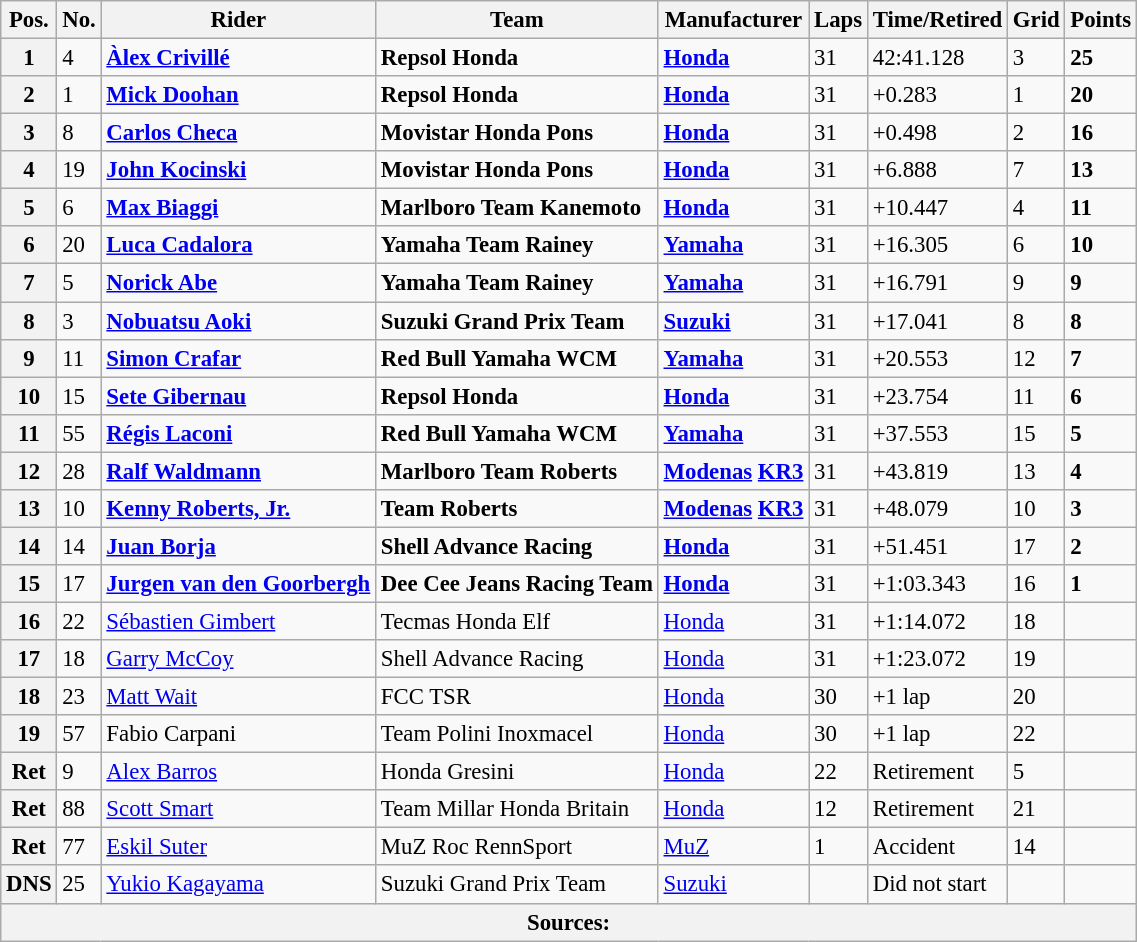<table class="wikitable" style="font-size: 95%;">
<tr>
<th>Pos.</th>
<th>No.</th>
<th>Rider</th>
<th>Team</th>
<th>Manufacturer</th>
<th>Laps</th>
<th>Time/Retired</th>
<th>Grid</th>
<th>Points</th>
</tr>
<tr>
<th>1</th>
<td>4</td>
<td> <strong><a href='#'>Àlex Crivillé</a></strong></td>
<td><strong>Repsol Honda</strong></td>
<td><strong><a href='#'>Honda</a></strong></td>
<td>31</td>
<td>42:41.128</td>
<td>3</td>
<td><strong>25</strong></td>
</tr>
<tr>
<th>2</th>
<td>1</td>
<td> <strong><a href='#'>Mick Doohan</a></strong></td>
<td><strong>Repsol Honda</strong></td>
<td><strong><a href='#'>Honda</a></strong></td>
<td>31</td>
<td>+0.283</td>
<td>1</td>
<td><strong>20</strong></td>
</tr>
<tr>
<th>3</th>
<td>8</td>
<td> <strong><a href='#'>Carlos Checa</a></strong></td>
<td><strong>Movistar Honda Pons</strong></td>
<td><strong><a href='#'>Honda</a></strong></td>
<td>31</td>
<td>+0.498</td>
<td>2</td>
<td><strong>16</strong></td>
</tr>
<tr>
<th>4</th>
<td>19</td>
<td> <strong><a href='#'>John Kocinski</a></strong></td>
<td><strong>Movistar Honda Pons</strong></td>
<td><strong><a href='#'>Honda</a></strong></td>
<td>31</td>
<td>+6.888</td>
<td>7</td>
<td><strong>13</strong></td>
</tr>
<tr>
<th>5</th>
<td>6</td>
<td> <strong><a href='#'>Max Biaggi</a></strong></td>
<td><strong>Marlboro Team Kanemoto</strong></td>
<td><strong><a href='#'>Honda</a></strong></td>
<td>31</td>
<td>+10.447</td>
<td>4</td>
<td><strong>11</strong></td>
</tr>
<tr>
<th>6</th>
<td>20</td>
<td> <strong><a href='#'>Luca Cadalora</a></strong></td>
<td><strong>Yamaha Team Rainey</strong></td>
<td><strong><a href='#'>Yamaha</a></strong></td>
<td>31</td>
<td>+16.305</td>
<td>6</td>
<td><strong>10</strong></td>
</tr>
<tr>
<th>7</th>
<td>5</td>
<td> <strong><a href='#'>Norick Abe</a></strong></td>
<td><strong>Yamaha Team Rainey</strong></td>
<td><strong><a href='#'>Yamaha</a></strong></td>
<td>31</td>
<td>+16.791</td>
<td>9</td>
<td><strong>9</strong></td>
</tr>
<tr>
<th>8</th>
<td>3</td>
<td> <strong><a href='#'>Nobuatsu Aoki</a></strong></td>
<td><strong>Suzuki Grand Prix Team</strong></td>
<td><strong><a href='#'>Suzuki</a></strong></td>
<td>31</td>
<td>+17.041</td>
<td>8</td>
<td><strong>8</strong></td>
</tr>
<tr>
<th>9</th>
<td>11</td>
<td> <strong><a href='#'>Simon Crafar</a></strong></td>
<td><strong>Red Bull Yamaha WCM</strong></td>
<td><strong><a href='#'>Yamaha</a></strong></td>
<td>31</td>
<td>+20.553</td>
<td>12</td>
<td><strong>7</strong></td>
</tr>
<tr>
<th>10</th>
<td>15</td>
<td> <strong><a href='#'>Sete Gibernau</a></strong></td>
<td><strong>Repsol Honda</strong></td>
<td><strong><a href='#'>Honda</a></strong></td>
<td>31</td>
<td>+23.754</td>
<td>11</td>
<td><strong>6</strong></td>
</tr>
<tr>
<th>11</th>
<td>55</td>
<td> <strong><a href='#'>Régis Laconi</a></strong></td>
<td><strong>Red Bull Yamaha WCM</strong></td>
<td><strong><a href='#'>Yamaha</a></strong></td>
<td>31</td>
<td>+37.553</td>
<td>15</td>
<td><strong>5</strong></td>
</tr>
<tr>
<th>12</th>
<td>28</td>
<td> <strong><a href='#'>Ralf Waldmann</a></strong></td>
<td><strong>Marlboro Team Roberts</strong></td>
<td><strong><a href='#'>Modenas</a> <a href='#'>KR3</a></strong></td>
<td>31</td>
<td>+43.819</td>
<td>13</td>
<td><strong>4</strong></td>
</tr>
<tr>
<th>13</th>
<td>10</td>
<td> <strong><a href='#'>Kenny Roberts, Jr.</a></strong></td>
<td><strong>Team Roberts</strong></td>
<td><strong><a href='#'>Modenas</a> <a href='#'>KR3</a></strong></td>
<td>31</td>
<td>+48.079</td>
<td>10</td>
<td><strong>3</strong></td>
</tr>
<tr>
<th>14</th>
<td>14</td>
<td> <strong><a href='#'>Juan Borja</a></strong></td>
<td><strong>Shell Advance Racing</strong></td>
<td><strong><a href='#'>Honda</a></strong></td>
<td>31</td>
<td>+51.451</td>
<td>17</td>
<td><strong>2</strong></td>
</tr>
<tr>
<th>15</th>
<td>17</td>
<td> <strong><a href='#'>Jurgen van den Goorbergh</a></strong></td>
<td><strong>Dee Cee Jeans Racing Team</strong></td>
<td><strong><a href='#'>Honda</a></strong></td>
<td>31</td>
<td>+1:03.343</td>
<td>16</td>
<td><strong>1</strong></td>
</tr>
<tr>
<th>16</th>
<td>22</td>
<td> <a href='#'>Sébastien Gimbert</a></td>
<td>Tecmas Honda Elf</td>
<td><a href='#'>Honda</a></td>
<td>31</td>
<td>+1:14.072</td>
<td>18</td>
<td></td>
</tr>
<tr>
<th>17</th>
<td>18</td>
<td> <a href='#'>Garry McCoy</a></td>
<td>Shell Advance Racing</td>
<td><a href='#'>Honda</a></td>
<td>31</td>
<td>+1:23.072</td>
<td>19</td>
<td></td>
</tr>
<tr>
<th>18</th>
<td>23</td>
<td> <a href='#'>Matt Wait</a></td>
<td>FCC TSR</td>
<td><a href='#'>Honda</a></td>
<td>30</td>
<td>+1 lap</td>
<td>20</td>
<td></td>
</tr>
<tr>
<th>19</th>
<td>57</td>
<td> Fabio Carpani</td>
<td>Team Polini Inoxmacel</td>
<td><a href='#'>Honda</a></td>
<td>30</td>
<td>+1 lap</td>
<td>22</td>
<td></td>
</tr>
<tr>
<th>Ret</th>
<td>9</td>
<td> <a href='#'>Alex Barros</a></td>
<td>Honda Gresini</td>
<td><a href='#'>Honda</a></td>
<td>22</td>
<td>Retirement</td>
<td>5</td>
<td></td>
</tr>
<tr>
<th>Ret</th>
<td>88</td>
<td> <a href='#'>Scott Smart</a></td>
<td>Team Millar Honda Britain</td>
<td><a href='#'>Honda</a></td>
<td>12</td>
<td>Retirement</td>
<td>21</td>
<td></td>
</tr>
<tr>
<th>Ret</th>
<td>77</td>
<td> <a href='#'>Eskil Suter</a></td>
<td>MuZ Roc RennSport</td>
<td><a href='#'>MuZ</a></td>
<td>1</td>
<td>Accident</td>
<td>14</td>
<td></td>
</tr>
<tr>
<th>DNS</th>
<td>25</td>
<td> <a href='#'>Yukio Kagayama</a></td>
<td>Suzuki Grand Prix Team</td>
<td><a href='#'>Suzuki</a></td>
<td></td>
<td>Did not start</td>
<td></td>
<td></td>
</tr>
<tr>
<th colspan=9>Sources: </th>
</tr>
</table>
